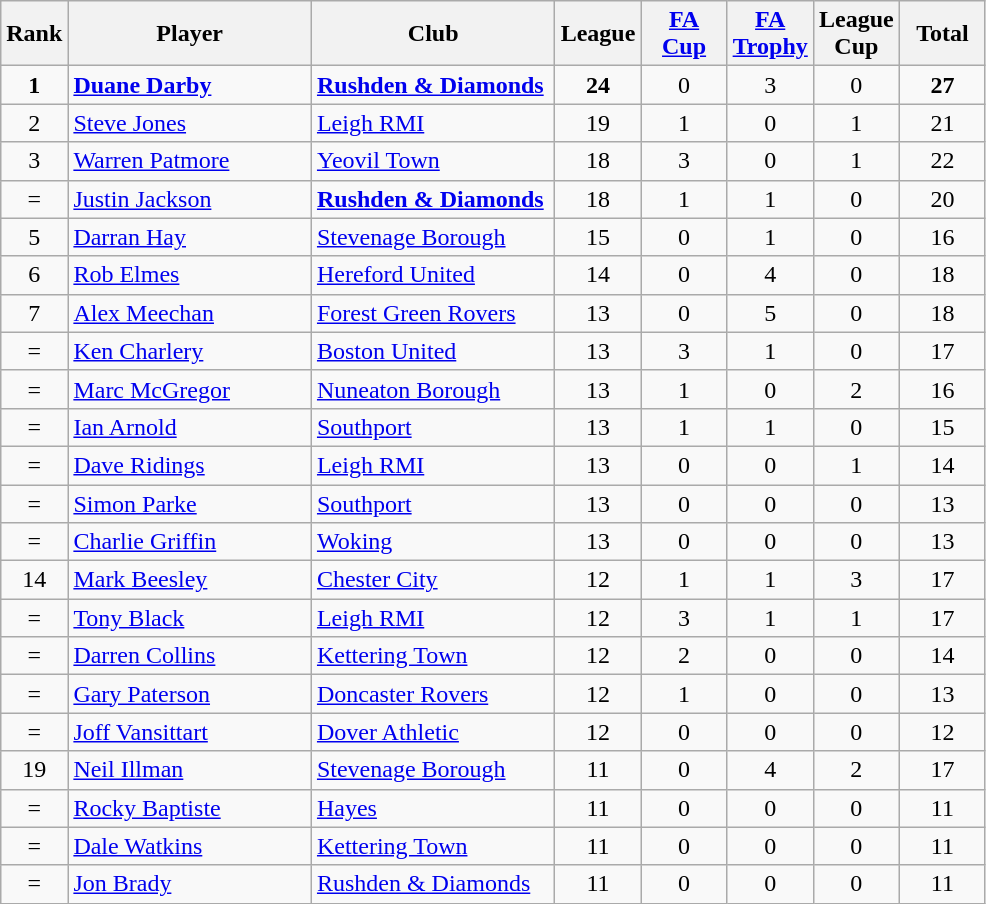<table class="wikitable" style="text-align: center;">
<tr>
<th width=20>Rank</th>
<th width=155>Player</th>
<th width=155>Club</th>
<th width=50>League</th>
<th width=50><a href='#'>FA Cup</a></th>
<th width=50><a href='#'>FA Trophy</a></th>
<th width=50>League Cup</th>
<th width=50>Total</th>
</tr>
<tr>
<td><strong>1</strong></td>
<td align=left><strong> <a href='#'>Duane Darby</a> </strong></td>
<td align=left><strong> <a href='#'>Rushden & Diamonds</a> </strong></td>
<td><strong>24</strong></td>
<td>0</td>
<td>3</td>
<td>0</td>
<td><strong>27</strong></td>
</tr>
<tr>
<td>2</td>
<td align=left><a href='#'>Steve Jones</a></td>
<td align=left><a href='#'>Leigh RMI</a></td>
<td>19</td>
<td>1</td>
<td>0</td>
<td>1</td>
<td>21</td>
</tr>
<tr>
<td>3</td>
<td align=left><a href='#'>Warren Patmore</a></td>
<td align=left><a href='#'>Yeovil Town</a></td>
<td>18</td>
<td>3</td>
<td>0</td>
<td>1</td>
<td>22</td>
</tr>
<tr>
<td>=</td>
<td align=left><a href='#'>Justin Jackson</a></td>
<td align=left><strong> <a href='#'>Rushden & Diamonds</a></strong></td>
<td>18</td>
<td>1</td>
<td>1</td>
<td>0</td>
<td>20</td>
</tr>
<tr>
<td>5</td>
<td align=left><a href='#'>Darran Hay</a></td>
<td align=left><a href='#'>Stevenage Borough</a></td>
<td>15</td>
<td>0</td>
<td>1</td>
<td>0</td>
<td>16</td>
</tr>
<tr>
<td>6</td>
<td align=left><a href='#'>Rob Elmes</a></td>
<td align=left><a href='#'>Hereford United</a></td>
<td>14</td>
<td>0</td>
<td>4</td>
<td>0</td>
<td>18</td>
</tr>
<tr>
<td>7</td>
<td align=left><a href='#'>Alex Meechan</a></td>
<td align=left><a href='#'>Forest Green Rovers</a></td>
<td>13</td>
<td>0</td>
<td>5</td>
<td>0</td>
<td>18</td>
</tr>
<tr>
<td>=</td>
<td align=left><a href='#'>Ken Charlery</a></td>
<td align=left><a href='#'>Boston United</a></td>
<td>13</td>
<td>3</td>
<td>1</td>
<td>0</td>
<td>17</td>
</tr>
<tr>
<td>=</td>
<td align=left><a href='#'>Marc McGregor</a></td>
<td align=left><a href='#'>Nuneaton Borough</a></td>
<td>13</td>
<td>1</td>
<td>0</td>
<td>2</td>
<td>16</td>
</tr>
<tr>
<td>=</td>
<td align=left><a href='#'>Ian Arnold</a></td>
<td align=left><a href='#'>Southport</a></td>
<td>13</td>
<td>1</td>
<td>1</td>
<td>0</td>
<td>15</td>
</tr>
<tr>
<td>=</td>
<td align=left><a href='#'>Dave Ridings</a></td>
<td align=left><a href='#'>Leigh RMI</a></td>
<td>13</td>
<td>0</td>
<td>0</td>
<td>1</td>
<td>14</td>
</tr>
<tr>
<td>=</td>
<td align=left><a href='#'>Simon Parke</a></td>
<td align=left><a href='#'>Southport</a></td>
<td>13</td>
<td>0</td>
<td>0</td>
<td>0</td>
<td>13</td>
</tr>
<tr>
<td>=</td>
<td align=left><a href='#'>Charlie Griffin</a></td>
<td align=left><a href='#'>Woking</a></td>
<td>13</td>
<td>0</td>
<td>0</td>
<td>0</td>
<td>13</td>
</tr>
<tr>
<td>14</td>
<td align=left><a href='#'>Mark Beesley</a></td>
<td align=left><a href='#'>Chester City</a></td>
<td>12</td>
<td>1</td>
<td>1</td>
<td>3</td>
<td>17</td>
</tr>
<tr>
<td>=</td>
<td align=left><a href='#'>Tony Black</a></td>
<td align=left><a href='#'>Leigh RMI</a></td>
<td>12</td>
<td>3</td>
<td>1</td>
<td>1</td>
<td>17</td>
</tr>
<tr>
<td>=</td>
<td align=left><a href='#'>Darren Collins</a></td>
<td align=left><a href='#'>Kettering Town</a></td>
<td>12</td>
<td>2</td>
<td>0</td>
<td>0</td>
<td>14</td>
</tr>
<tr>
<td>=</td>
<td align=left><a href='#'>Gary Paterson</a></td>
<td align=left><a href='#'>Doncaster Rovers</a></td>
<td>12</td>
<td>1</td>
<td>0</td>
<td>0</td>
<td>13</td>
</tr>
<tr>
<td>=</td>
<td align=left><a href='#'>Joff Vansittart</a></td>
<td align=left><a href='#'>Dover Athletic</a></td>
<td>12</td>
<td>0</td>
<td>0</td>
<td>0</td>
<td>12</td>
</tr>
<tr>
<td>19</td>
<td align=left><a href='#'>Neil Illman</a></td>
<td align=left><a href='#'>Stevenage Borough</a></td>
<td>11</td>
<td>0</td>
<td>4</td>
<td>2</td>
<td>17</td>
</tr>
<tr>
<td>=</td>
<td align=left><a href='#'>Rocky Baptiste</a></td>
<td align=left><a href='#'>Hayes</a></td>
<td>11</td>
<td>0</td>
<td>0</td>
<td>0</td>
<td>11</td>
</tr>
<tr>
<td>=</td>
<td align=left><a href='#'>Dale Watkins</a></td>
<td align=left><a href='#'>Kettering Town</a></td>
<td>11</td>
<td>0</td>
<td>0</td>
<td>0</td>
<td>11</td>
</tr>
<tr>
<td>=</td>
<td align=left><a href='#'>Jon Brady</a></td>
<td align=left><a href='#'>Rushden & Diamonds</a></td>
<td>11</td>
<td>0</td>
<td>0</td>
<td>0</td>
<td>11</td>
</tr>
</table>
